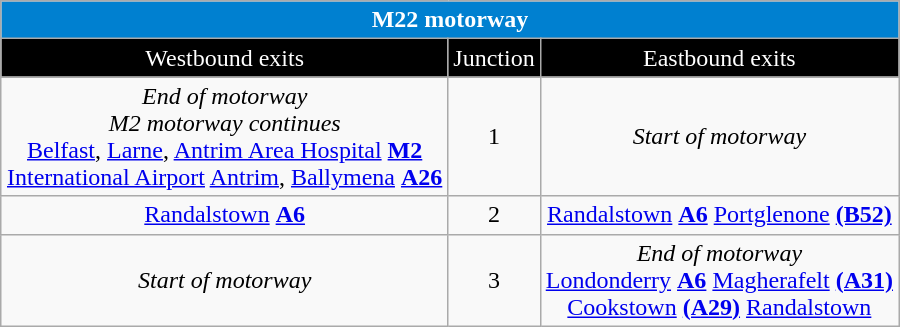<table border=1 cellpadding=2 style="margin:auto; text-align:center; border-collapse: collapse; " class="wikitable">
<tr align="center" bgcolor="0080d0" style="color: white;">
<td colspan="3"><strong>M22 motorway</strong></td>
</tr>
<tr align="center" bgcolor="000000" style="color: white">
<td>Westbound exits</td>
<td>Junction</td>
<td>Eastbound exits</td>
</tr>
<tr>
<td><em>End of motorway</em> <br><em>M2 motorway continues</em><br> <a href='#'>Belfast</a>, <a href='#'>Larne</a>, <a href='#'>Antrim Area Hospital</a> <a href='#'><span><strong>M2</strong></span></a><br> <a href='#'>International Airport</a>  <a href='#'>Antrim</a>,  <a href='#'>Ballymena</a> <a href='#'><span><strong>A26</strong></span></a></td>
<td align ="center">1</td>
<td><em>Start of motorway</em></td>
</tr>
<tr>
<td><a href='#'>Randalstown</a> <a href='#'><span><strong>A6</strong></span></a></td>
<td align ="center">2</td>
<td><a href='#'>Randalstown</a> <a href='#'><span><strong>A6</strong></span></a> <a href='#'>Portglenone</a> <a href='#'><span><strong>(B52)</strong></span></a></td>
</tr>
<tr>
<td><em>Start of motorway</em></td>
<td align="center">3</td>
<td><em>End of motorway</em> <br> <a href='#'>Londonderry</a> <a href='#'><span><strong>A6</strong></span></a> <a href='#'>Magherafelt</a> <a href='#'><span><strong>(A31)</strong></span></a><br><a href='#'>Cookstown</a> <a href='#'><span><strong>(A29)</strong></span></a> <a href='#'>Randalstown</a></td>
</tr>
</table>
